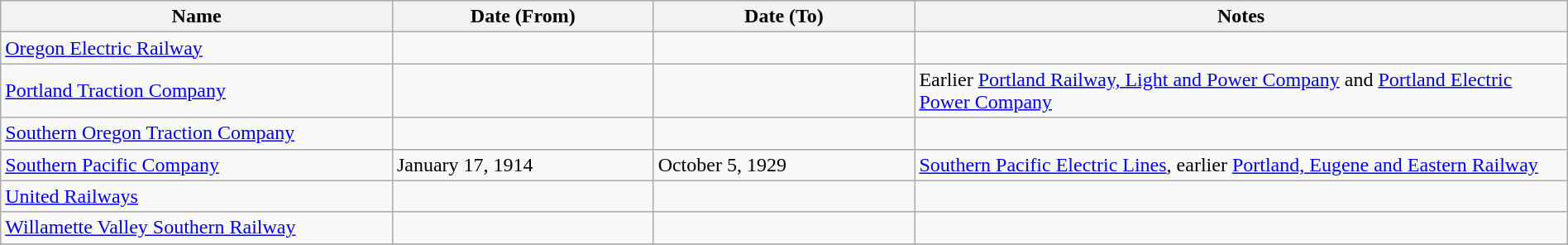<table class="wikitable sortable" width=100%>
<tr>
<th width=15%>Name</th>
<th width=10%>Date (From)</th>
<th width=10%>Date (To)</th>
<th class="unsortable" width=25%>Notes</th>
</tr>
<tr>
<td><a href='#'>Oregon Electric Railway</a></td>
<td></td>
<td></td>
<td></td>
</tr>
<tr>
<td><a href='#'>Portland Traction Company</a></td>
<td></td>
<td></td>
<td>Earlier <a href='#'>Portland Railway, Light and Power Company</a> and <a href='#'>Portland Electric Power Company</a></td>
</tr>
<tr>
<td><a href='#'>Southern Oregon Traction Company</a></td>
<td></td>
<td></td>
<td></td>
</tr>
<tr>
<td><a href='#'>Southern Pacific Company</a></td>
<td>January 17, 1914</td>
<td>October 5, 1929</td>
<td><a href='#'>Southern Pacific Electric Lines</a>, earlier <a href='#'>Portland, Eugene and Eastern Railway</a></td>
</tr>
<tr>
<td><a href='#'>United Railways</a></td>
<td></td>
<td></td>
<td></td>
</tr>
<tr>
<td><a href='#'>Willamette Valley Southern Railway</a></td>
<td></td>
<td></td>
<td></td>
</tr>
<tr>
</tr>
</table>
